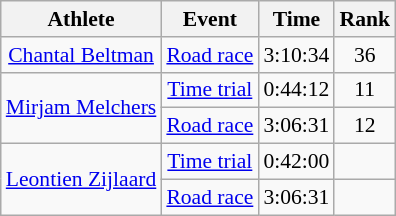<table class=wikitable style="font-size:90%">
<tr>
<th>Athlete</th>
<th>Event</th>
<th>Time</th>
<th>Rank</th>
</tr>
<tr align=center>
<td><a href='#'>Chantal Beltman</a></td>
<td><a href='#'>Road race</a></td>
<td>3:10:34</td>
<td>36</td>
</tr>
<tr align=center>
<td rowspan=2><a href='#'>Mirjam Melchers</a></td>
<td><a href='#'>Time trial</a></td>
<td>0:44:12</td>
<td>11</td>
</tr>
<tr align=center>
<td><a href='#'>Road race</a></td>
<td>3:06:31</td>
<td>12</td>
</tr>
<tr align=center>
<td rowspan=2><a href='#'>Leontien Zijlaard</a></td>
<td><a href='#'>Time trial</a></td>
<td>0:42:00</td>
<td></td>
</tr>
<tr align=center>
<td><a href='#'>Road race</a></td>
<td>3:06:31</td>
<td></td>
</tr>
</table>
